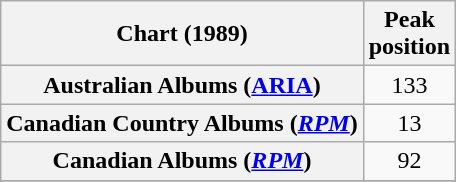<table class="wikitable sortable plainrowheaders" style="text-align:center">
<tr>
<th scope="col">Chart (1989)</th>
<th scope="col">Peak<br> position</th>
</tr>
<tr>
<th scope="row">Australian Albums (<a href='#'>ARIA</a>)</th>
<td>133</td>
</tr>
<tr>
<th scope="row">Canadian Country Albums (<em><a href='#'>RPM</a></em>)</th>
<td>13</td>
</tr>
<tr>
<th scope="row">Canadian Albums (<em><a href='#'>RPM</a></em>)</th>
<td>92</td>
</tr>
<tr>
</tr>
<tr>
</tr>
</table>
